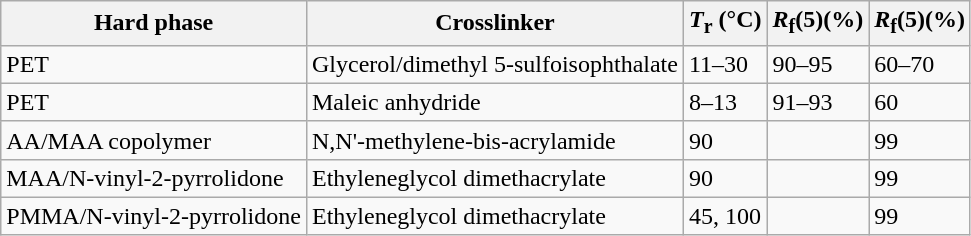<table class="wikitable">
<tr>
<th>Hard phase</th>
<th>Crosslinker</th>
<th><em>T</em><sub>r</sub> (°C)</th>
<th><em>R</em><sub>f</sub>(5)(%)</th>
<th><em>R</em><sub>f</sub>(5)(%)</th>
</tr>
<tr>
<td>PET</td>
<td>Glycerol/dimethyl 5-sulfoisophthalate</td>
<td>11–30</td>
<td>90–95</td>
<td>60–70</td>
</tr>
<tr>
<td>PET</td>
<td>Maleic anhydride</td>
<td>8–13</td>
<td>91–93</td>
<td>60</td>
</tr>
<tr>
<td>AA/MAA copolymer</td>
<td>N,N'-methylene-bis-acrylamide</td>
<td>90</td>
<td></td>
<td>99</td>
</tr>
<tr>
<td>MAA/N-vinyl-2-pyrrolidone</td>
<td>Ethyleneglycol dimethacrylate</td>
<td>90</td>
<td></td>
<td>99</td>
</tr>
<tr>
<td>PMMA/N-vinyl-2-pyrrolidone</td>
<td>Ethyleneglycol dimethacrylate</td>
<td>45, 100</td>
<td></td>
<td>99</td>
</tr>
</table>
